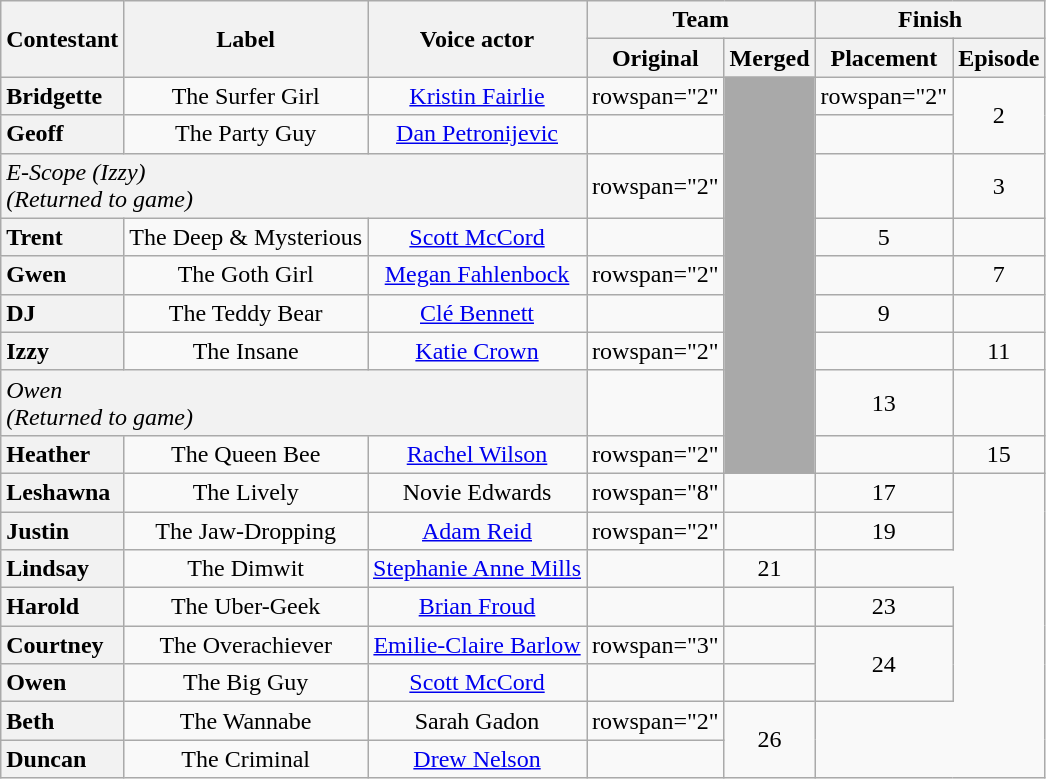<table class="wikitable sortable" style="text-align:center;">
<tr>
<th rowspan="2" scope="col">Contestant</th>
<th rowspan="2" scope="col" class="unsortable">Label</th>
<th rowspan="2" scope="col" class="unsortable">Voice actor</th>
<th colspan="2" scope="colgroup">Team</th>
<th colspan="2" scope="colgroup">Finish</th>
</tr>
<tr>
<th scope="col">Original</th>
<th scope="col" class="unsortable">Merged</th>
<th scope="col" class="unsortable">Placement</th>
<th scope="col" class="unsortable">Episode</th>
</tr>
<tr>
<th scope="row" style="text-align:left;">Bridgette</th>
<td>The Surfer Girl</td>
<td><a href='#'>Kristin Fairlie</a></td>
<td>rowspan="2" </td>
<td rowspan="9" style="background:darkgray;"></td>
<td>rowspan="2" </td>
<td rowspan="2">2</td>
</tr>
<tr>
<th scope="row" style="text-align:left;">Geoff</th>
<td>The Party Guy</td>
<td><a href='#'>Dan Petronijevic</a></td>
</tr>
<tr>
<th colspan="3" scope="row" style="text-align:left; font-weight:normal"><em>E-Scope (Izzy)<br>(Returned to game)</em></th>
<td>rowspan="2" </td>
<td></td>
<td>3</td>
</tr>
<tr>
<th scope="row" style="text-align:left;">Trent</th>
<td>The Deep & Mysterious</td>
<td><a href='#'>Scott McCord</a></td>
<td></td>
<td>5</td>
</tr>
<tr>
<th scope="row" style="text-align:left;">Gwen</th>
<td>The Goth Girl</td>
<td><a href='#'>Megan Fahlenbock</a></td>
<td>rowspan="2" </td>
<td></td>
<td>7</td>
</tr>
<tr>
<th scope="row" style="text-align:left;">DJ</th>
<td>The Teddy Bear</td>
<td><a href='#'>Clé Bennett</a></td>
<td></td>
<td>9</td>
</tr>
<tr>
<th scope="row" style="text-align:left;">Izzy</th>
<td>The Insane</td>
<td><a href='#'>Katie Crown</a></td>
<td>rowspan="2" </td>
<td></td>
<td>11</td>
</tr>
<tr>
<th colspan="3" scope="row" style="text-align:left; font-weight:normal"><em>Owen<br>(Returned to game)</em></th>
<td></td>
<td>13</td>
</tr>
<tr>
<th scope="row" style="text-align:left;">Heather</th>
<td>The Queen Bee</td>
<td><a href='#'>Rachel Wilson</a></td>
<td>rowspan="2" </td>
<td></td>
<td>15</td>
</tr>
<tr>
<th scope="row" style="text-align:left;">Leshawna</th>
<td>The Lively</td>
<td>Novie Edwards</td>
<td>rowspan="8" </td>
<td></td>
<td>17</td>
</tr>
<tr>
<th scope="row" style="text-align:left;">Justin</th>
<td>The Jaw-Dropping</td>
<td><a href='#'>Adam Reid</a></td>
<td>rowspan="2" </td>
<td></td>
<td>19</td>
</tr>
<tr>
<th scope="row" style="text-align:left;">Lindsay</th>
<td>The Dimwit</td>
<td><a href='#'>Stephanie Anne Mills</a></td>
<td></td>
<td>21</td>
</tr>
<tr>
<th scope="row" style="text-align:left;">Harold</th>
<td>The Uber-Geek</td>
<td><a href='#'>Brian Froud</a></td>
<td></td>
<td></td>
<td>23</td>
</tr>
<tr>
<th scope="row" style="text-align:left;">Courtney</th>
<td>The Overachiever</td>
<td><a href='#'>Emilie-Claire Barlow</a></td>
<td>rowspan="3" </td>
<td></td>
<td rowspan="2">24</td>
</tr>
<tr>
<th scope="row" style="text-align:left;">Owen</th>
<td>The Big Guy</td>
<td><a href='#'>Scott McCord</a></td>
<td></td>
</tr>
<tr>
<th scope="row" style="text-align:left;">Beth</th>
<td>The Wannabe</td>
<td>Sarah Gadon</td>
<td>rowspan="2" </td>
<td rowspan="2">26</td>
</tr>
<tr>
<th scope="row" style="text-align:left;">Duncan</th>
<td>The Criminal</td>
<td><a href='#'>Drew Nelson</a></td>
<td></td>
</tr>
</table>
